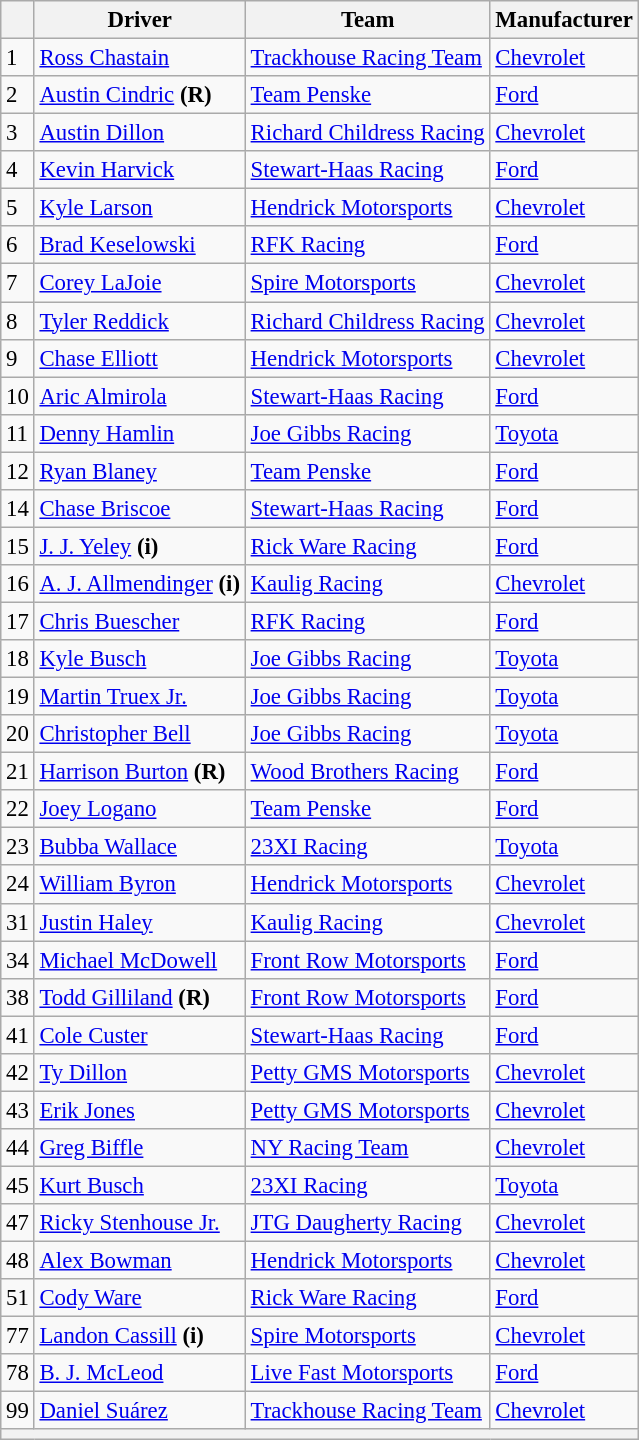<table class="wikitable" style="font-size:95%">
<tr>
<th></th>
<th>Driver</th>
<th>Team</th>
<th>Manufacturer</th>
</tr>
<tr>
<td>1</td>
<td><a href='#'>Ross Chastain</a></td>
<td><a href='#'>Trackhouse Racing Team</a></td>
<td><a href='#'>Chevrolet</a></td>
</tr>
<tr>
<td>2</td>
<td><a href='#'>Austin Cindric</a> <strong>(R)</strong></td>
<td><a href='#'>Team Penske</a></td>
<td><a href='#'>Ford</a></td>
</tr>
<tr>
<td>3</td>
<td><a href='#'>Austin Dillon</a></td>
<td><a href='#'>Richard Childress Racing</a></td>
<td><a href='#'>Chevrolet</a></td>
</tr>
<tr>
<td>4</td>
<td><a href='#'>Kevin Harvick</a></td>
<td><a href='#'>Stewart-Haas Racing</a></td>
<td><a href='#'>Ford</a></td>
</tr>
<tr>
<td>5</td>
<td><a href='#'>Kyle Larson</a></td>
<td><a href='#'>Hendrick Motorsports</a></td>
<td><a href='#'>Chevrolet</a></td>
</tr>
<tr>
<td>6</td>
<td><a href='#'>Brad Keselowski</a></td>
<td><a href='#'>RFK Racing</a></td>
<td><a href='#'>Ford</a></td>
</tr>
<tr>
<td>7</td>
<td><a href='#'>Corey LaJoie</a></td>
<td><a href='#'>Spire Motorsports</a></td>
<td><a href='#'>Chevrolet</a></td>
</tr>
<tr>
<td>8</td>
<td><a href='#'>Tyler Reddick</a></td>
<td><a href='#'>Richard Childress Racing</a></td>
<td><a href='#'>Chevrolet</a></td>
</tr>
<tr>
<td>9</td>
<td><a href='#'>Chase Elliott</a></td>
<td><a href='#'>Hendrick Motorsports</a></td>
<td><a href='#'>Chevrolet</a></td>
</tr>
<tr>
<td>10</td>
<td><a href='#'>Aric Almirola</a></td>
<td><a href='#'>Stewart-Haas Racing</a></td>
<td><a href='#'>Ford</a></td>
</tr>
<tr>
<td>11</td>
<td><a href='#'>Denny Hamlin</a></td>
<td><a href='#'>Joe Gibbs Racing</a></td>
<td><a href='#'>Toyota</a></td>
</tr>
<tr>
<td>12</td>
<td><a href='#'>Ryan Blaney</a></td>
<td><a href='#'>Team Penske</a></td>
<td><a href='#'>Ford</a></td>
</tr>
<tr>
<td>14</td>
<td><a href='#'>Chase Briscoe</a></td>
<td><a href='#'>Stewart-Haas Racing</a></td>
<td><a href='#'>Ford</a></td>
</tr>
<tr>
<td>15</td>
<td><a href='#'>J. J. Yeley</a> <strong>(i)</strong></td>
<td><a href='#'>Rick Ware Racing</a></td>
<td><a href='#'>Ford</a></td>
</tr>
<tr>
<td>16</td>
<td><a href='#'>A. J. Allmendinger</a> <strong>(i)</strong></td>
<td><a href='#'>Kaulig Racing</a></td>
<td><a href='#'>Chevrolet</a></td>
</tr>
<tr>
<td>17</td>
<td><a href='#'>Chris Buescher</a></td>
<td><a href='#'>RFK Racing</a></td>
<td><a href='#'>Ford</a></td>
</tr>
<tr>
<td>18</td>
<td><a href='#'>Kyle Busch</a></td>
<td><a href='#'>Joe Gibbs Racing</a></td>
<td><a href='#'>Toyota</a></td>
</tr>
<tr>
<td>19</td>
<td><a href='#'>Martin Truex Jr.</a></td>
<td><a href='#'>Joe Gibbs Racing</a></td>
<td><a href='#'>Toyota</a></td>
</tr>
<tr>
<td>20</td>
<td><a href='#'>Christopher Bell</a></td>
<td><a href='#'>Joe Gibbs Racing</a></td>
<td><a href='#'>Toyota</a></td>
</tr>
<tr>
<td>21</td>
<td><a href='#'>Harrison Burton</a> <strong>(R)</strong></td>
<td><a href='#'>Wood Brothers Racing</a></td>
<td><a href='#'>Ford</a></td>
</tr>
<tr>
<td>22</td>
<td><a href='#'>Joey Logano</a></td>
<td><a href='#'>Team Penske</a></td>
<td><a href='#'>Ford</a></td>
</tr>
<tr>
<td>23</td>
<td><a href='#'>Bubba Wallace</a></td>
<td><a href='#'>23XI Racing</a></td>
<td><a href='#'>Toyota</a></td>
</tr>
<tr>
<td>24</td>
<td><a href='#'>William Byron</a></td>
<td><a href='#'>Hendrick Motorsports</a></td>
<td><a href='#'>Chevrolet</a></td>
</tr>
<tr>
<td>31</td>
<td><a href='#'>Justin Haley</a></td>
<td><a href='#'>Kaulig Racing</a></td>
<td><a href='#'>Chevrolet</a></td>
</tr>
<tr>
<td>34</td>
<td><a href='#'>Michael McDowell</a></td>
<td><a href='#'>Front Row Motorsports</a></td>
<td><a href='#'>Ford</a></td>
</tr>
<tr>
<td>38</td>
<td><a href='#'>Todd Gilliland</a> <strong>(R)</strong></td>
<td><a href='#'>Front Row Motorsports</a></td>
<td><a href='#'>Ford</a></td>
</tr>
<tr>
<td>41</td>
<td><a href='#'>Cole Custer</a></td>
<td><a href='#'>Stewart-Haas Racing</a></td>
<td><a href='#'>Ford</a></td>
</tr>
<tr>
<td>42</td>
<td><a href='#'>Ty Dillon</a></td>
<td><a href='#'>Petty GMS Motorsports</a></td>
<td><a href='#'>Chevrolet</a></td>
</tr>
<tr>
<td>43</td>
<td><a href='#'>Erik Jones</a></td>
<td><a href='#'>Petty GMS Motorsports</a></td>
<td><a href='#'>Chevrolet</a></td>
</tr>
<tr>
<td>44</td>
<td><a href='#'>Greg Biffle</a></td>
<td><a href='#'>NY Racing Team</a></td>
<td><a href='#'>Chevrolet</a></td>
</tr>
<tr>
<td>45</td>
<td><a href='#'>Kurt Busch</a></td>
<td><a href='#'>23XI Racing</a></td>
<td><a href='#'>Toyota</a></td>
</tr>
<tr>
<td>47</td>
<td><a href='#'>Ricky Stenhouse Jr.</a></td>
<td><a href='#'>JTG Daugherty Racing</a></td>
<td><a href='#'>Chevrolet</a></td>
</tr>
<tr>
<td>48</td>
<td><a href='#'>Alex Bowman</a></td>
<td><a href='#'>Hendrick Motorsports</a></td>
<td><a href='#'>Chevrolet</a></td>
</tr>
<tr>
<td>51</td>
<td><a href='#'>Cody Ware</a></td>
<td><a href='#'>Rick Ware Racing</a></td>
<td><a href='#'>Ford</a></td>
</tr>
<tr>
<td>77</td>
<td><a href='#'>Landon Cassill</a> <strong>(i)</strong></td>
<td><a href='#'>Spire Motorsports</a></td>
<td><a href='#'>Chevrolet</a></td>
</tr>
<tr>
<td>78</td>
<td><a href='#'>B. J. McLeod</a></td>
<td><a href='#'>Live Fast Motorsports</a></td>
<td><a href='#'>Ford</a></td>
</tr>
<tr>
<td>99</td>
<td><a href='#'>Daniel Suárez</a></td>
<td><a href='#'>Trackhouse Racing Team</a></td>
<td><a href='#'>Chevrolet</a></td>
</tr>
<tr>
<th colspan="4"></th>
</tr>
</table>
